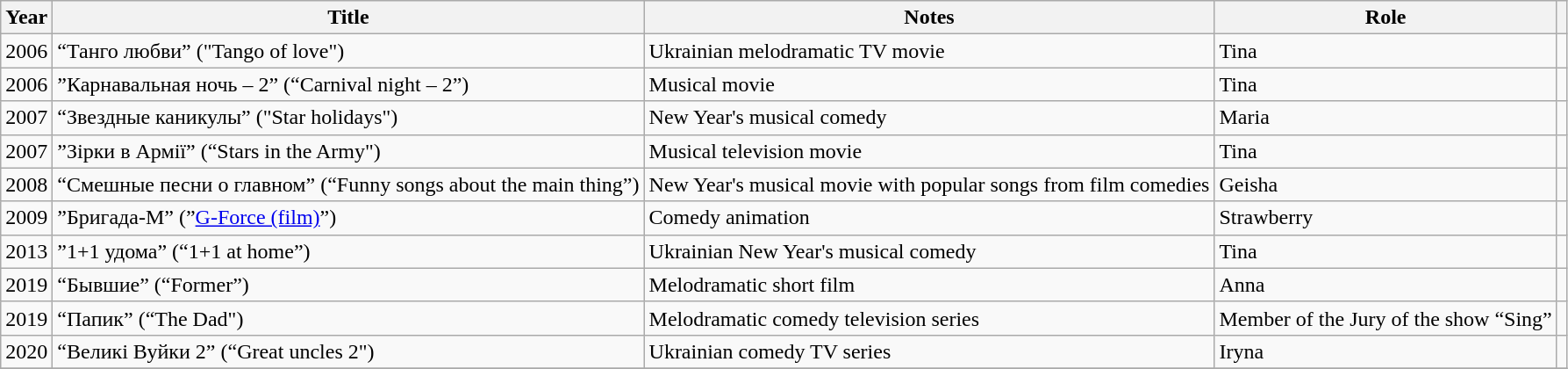<table class="wikitable sortable">
<tr align="center">
<th>Year</th>
<th>Title</th>
<th>Notes</th>
<th>Role</th>
<th></th>
</tr>
<tr>
<td>2006</td>
<td>“Танго любви” ("Tango of love")</td>
<td>Ukrainian melodramatic TV movie</td>
<td>Tina</td>
<td></td>
</tr>
<tr>
<td>2006</td>
<td>”Карнавальная ночь – 2” (“Carnival night – 2”)</td>
<td>Musical movie</td>
<td>Tina</td>
<td></td>
</tr>
<tr>
<td>2007</td>
<td>“Звездные каникулы” ("Star holidays")</td>
<td>New Year's musical comedy</td>
<td>Maria</td>
<td></td>
</tr>
<tr>
<td>2007</td>
<td>”Зірки в Армії” (“Stars in the Army")</td>
<td>Musical television movie</td>
<td>Tina</td>
<td></td>
</tr>
<tr>
<td>2008</td>
<td>“Смешные песни о главном” (“Funny songs about the main thing”)</td>
<td>New Year's musical movie with popular songs from film comedies</td>
<td>Geisha</td>
<td></td>
</tr>
<tr>
<td>2009</td>
<td>”Бригада-М” (”<a href='#'>G-Force (film)</a>”)</td>
<td>Comedy animation</td>
<td>Strawberry</td>
<td></td>
</tr>
<tr>
<td>2013</td>
<td>”1+1 удома” (“1+1 at home”)</td>
<td>Ukrainian New Year's musical comedy</td>
<td>Tina</td>
<td></td>
</tr>
<tr>
<td>2019</td>
<td>“Бывшие” (“Former”)</td>
<td>Melodramatic short film</td>
<td>Anna</td>
<td></td>
</tr>
<tr>
<td>2019</td>
<td>“Папик” (“The Dad")</td>
<td>Melodramatic comedy television series</td>
<td>Member of the Jury of the show “Sing”</td>
<td></td>
</tr>
<tr>
<td>2020</td>
<td>“Великі Вуйки 2” (“Great uncles 2")</td>
<td>Ukrainian comedy TV series</td>
<td>Iryna</td>
<td></td>
</tr>
<tr>
</tr>
</table>
